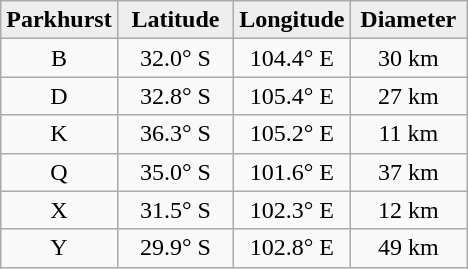<table class="wikitable">
<tr>
<th width="25%" style="background:#eeeeee;">Parkhurst</th>
<th width="25%" style="background:#eeeeee;">Latitude</th>
<th width="25%" style="background:#eeeeee;">Longitude</th>
<th width="25%" style="background:#eeeeee;">Diameter</th>
</tr>
<tr>
<td align="center">B</td>
<td align="center">32.0° S</td>
<td align="center">104.4° E</td>
<td align="center">30 km</td>
</tr>
<tr>
<td align="center">D</td>
<td align="center">32.8° S</td>
<td align="center">105.4° E</td>
<td align="center">27 km</td>
</tr>
<tr>
<td align="center">K</td>
<td align="center">36.3° S</td>
<td align="center">105.2° E</td>
<td align="center">11 km</td>
</tr>
<tr>
<td align="center">Q</td>
<td align="center">35.0° S</td>
<td align="center">101.6° E</td>
<td align="center">37 km</td>
</tr>
<tr>
<td align="center">X</td>
<td align="center">31.5° S</td>
<td align="center">102.3° E</td>
<td align="center">12 km</td>
</tr>
<tr>
<td align="center">Y</td>
<td align="center">29.9° S</td>
<td align="center">102.8° E</td>
<td align="center">49 km</td>
</tr>
</table>
